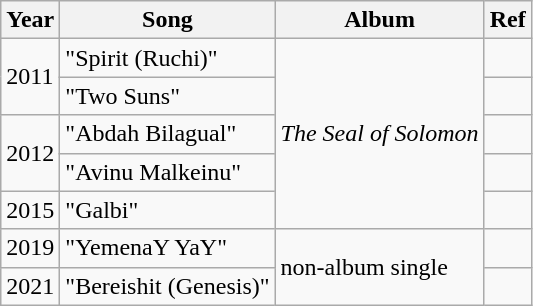<table class="wikitable">
<tr>
<th>Year</th>
<th>Song</th>
<th>Album</th>
<th>Ref</th>
</tr>
<tr>
<td rowspan="2">2011</td>
<td>"Spirit (Ruchi)"</td>
<td rowspan="5"><em>The Seal of Solomon</em></td>
<td></td>
</tr>
<tr>
<td>"Two Suns"</td>
<td></td>
</tr>
<tr>
<td rowspan="2">2012</td>
<td>"Abdah Bilagual"</td>
<td></td>
</tr>
<tr>
<td>"Avinu Malkeinu"</td>
<td></td>
</tr>
<tr>
<td>2015</td>
<td>"Galbi"</td>
<td></td>
</tr>
<tr>
<td>2019</td>
<td>"YemenaY YaY"</td>
<td rowspan="2">non-album single</td>
<td></td>
</tr>
<tr>
<td>2021</td>
<td>"Bereishit (Genesis)"</td>
<td></td>
</tr>
</table>
